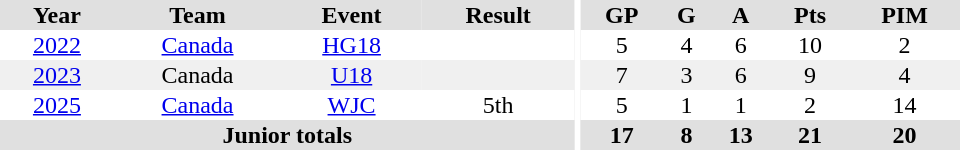<table border="0" cellpadding="1" cellspacing="0" ID="Table3" style="text-align:center; width:40em">
<tr bgcolor="#e0e0e0">
<th>Year</th>
<th>Team</th>
<th>Event</th>
<th>Result</th>
<th rowspan="99" bgcolor="#ffffff"></th>
<th>GP</th>
<th>G</th>
<th>A</th>
<th>Pts</th>
<th>PIM</th>
</tr>
<tr>
<td><a href='#'>2022</a></td>
<td><a href='#'>Canada</a></td>
<td><a href='#'>HG18</a></td>
<td></td>
<td>5</td>
<td>4</td>
<td>6</td>
<td>10</td>
<td>2</td>
</tr>
<tr bgcolor="#f0f0f0">
<td><a href='#'>2023</a></td>
<td>Canada</td>
<td><a href='#'>U18</a></td>
<td></td>
<td>7</td>
<td>3</td>
<td>6</td>
<td>9</td>
<td>4</td>
</tr>
<tr>
<td><a href='#'>2025</a></td>
<td><a href='#'>Canada</a></td>
<td><a href='#'>WJC</a></td>
<td>5th</td>
<td>5</td>
<td>1</td>
<td>1</td>
<td>2</td>
<td>14</td>
</tr>
<tr bgcolor="#e0e0e0">
<th colspan="4">Junior totals</th>
<th>17</th>
<th>8</th>
<th>13</th>
<th>21</th>
<th>20</th>
</tr>
</table>
